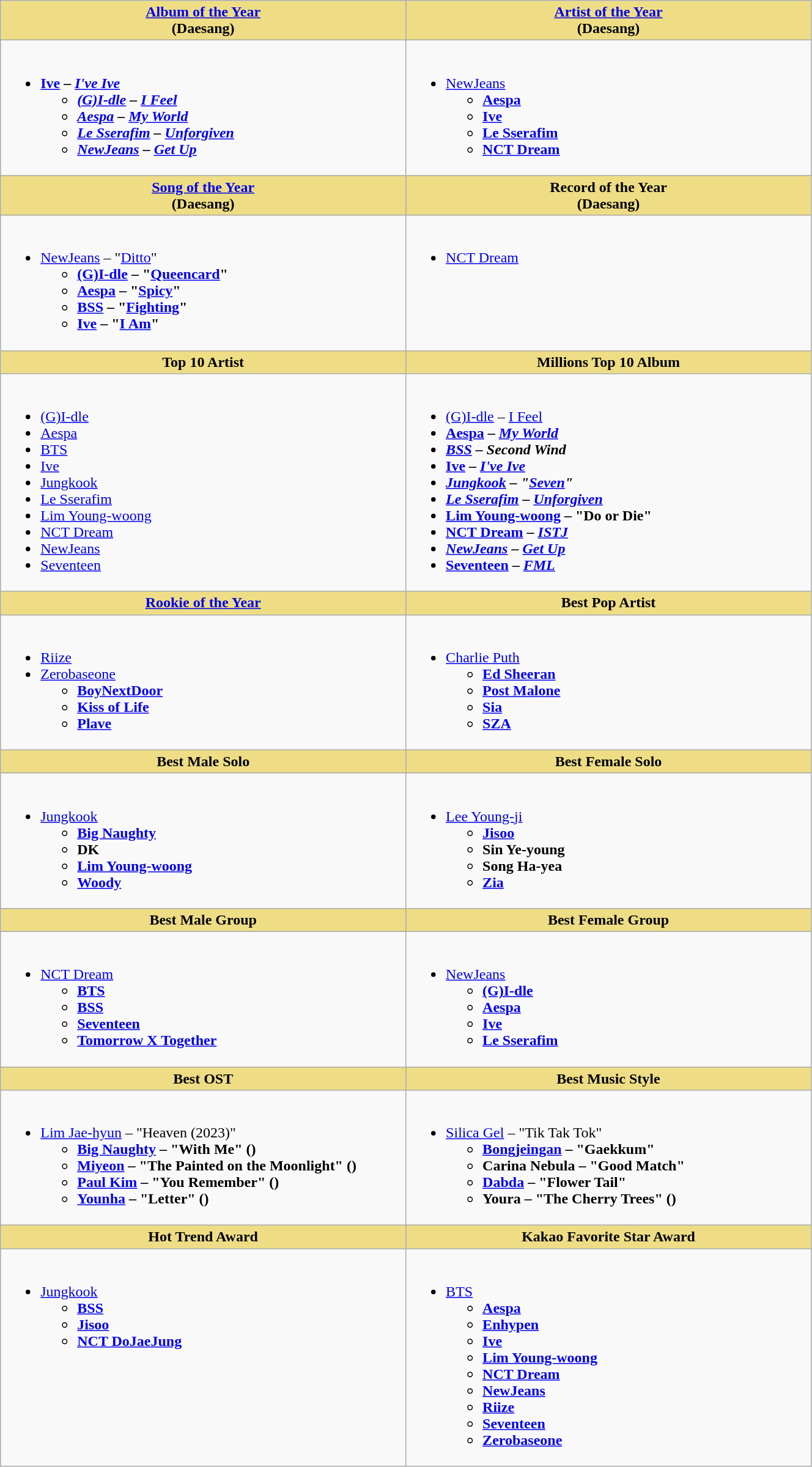<table class="wikitable" style="width:70%">
<tr>
<th scope="col" style="background-color:#EEDD85; width:35%"><a href='#'>Album of the Year</a><br>(Daesang)</th>
<th scope="col" style="background-color:#EEDD85; width:35%"><a href='#'>Artist of the Year</a><br>(Daesang)</th>
</tr>
<tr>
<td style="vertical-align:top"><br><ul><li><strong><a href='#'>Ive</a> – <em><a href='#'>I've Ive</a><strong><em><ul><li><a href='#'>(G)I-dle</a> – </em><a href='#'>I Feel</a><em></li><li><a href='#'>Aespa</a> – </em><a href='#'>My World</a><em></li><li><a href='#'>Le Sserafim</a> – </em><a href='#'>Unforgiven</a><em></li><li><a href='#'>NewJeans</a> – </em><a href='#'>Get Up</a><em></li></ul></li></ul></td>
<td style="vertical-align:top"><br><ul><li></strong><a href='#'>NewJeans</a><strong><ul><li><a href='#'>Aespa</a></li><li><a href='#'>Ive</a></li><li><a href='#'>Le Sserafim</a></li><li><a href='#'>NCT Dream</a></li></ul></li></ul></td>
</tr>
<tr>
<th scope="col" style="background-color:#EEDD85; width:35%"><a href='#'>Song of the Year</a><br>(Daesang)</th>
<th scope="col" style="background-color:#EEDD85; width:35%">Record of the Year<br>(Daesang)</th>
</tr>
<tr>
<td style="vertical-align:top"><br><ul><li></strong><a href='#'>NewJeans</a> – "<a href='#'>Ditto</a>"<strong><ul><li><a href='#'>(G)I-dle</a> – "<a href='#'>Queencard</a>"</li><li><a href='#'>Aespa</a> – "<a href='#'>Spicy</a>"</li><li><a href='#'>BSS</a> – "<a href='#'>Fighting</a>" </li><li><a href='#'>Ive</a> – "<a href='#'>I Am</a>"</li></ul></li></ul></td>
<td style="vertical-align:top"><br><ul><li></strong><a href='#'>NCT Dream</a><strong></li></ul></td>
</tr>
<tr>
<th scope="col" style="background-color:#EEDD85; width:35%">Top 10 Artist</th>
<th scope="col" style="background-color:#EEDD85; width:35%">Millions Top 10 Album</th>
</tr>
<tr>
<td style="vertical-align:top"><br><ul><li></strong><a href='#'>(G)I-dle</a><strong></li><li></strong><a href='#'>Aespa</a><strong></li><li></strong><a href='#'>BTS</a><strong></li><li></strong><a href='#'>Ive</a><strong></li><li></strong><a href='#'>Jungkook</a><strong></li><li></strong><a href='#'>Le Sserafim</a><strong></li><li></strong><a href='#'>Lim Young-woong</a><strong></li><li></strong><a href='#'>NCT Dream</a><strong></li><li></strong><a href='#'>NewJeans</a><strong></li><li></strong><a href='#'>Seventeen</a><strong></li></ul></td>
<td style="vertical-align:top"><br><ul><li></strong><a href='#'>(G)I-dle</a> – </em><a href='#'>I Feel</a></em></strong></li><li><strong><a href='#'>Aespa</a> – <em><a href='#'>My World</a><strong><em></li><li></strong><a href='#'>BSS</a> – </em>Second Wind</em></strong></li><li><strong><a href='#'>Ive</a> – <em><a href='#'>I've Ive</a><strong><em></li><li></strong><a href='#'>Jungkook</a> – "<a href='#'>Seven</a>"  <strong></li><li></strong><a href='#'>Le Sserafim</a> – </em><a href='#'>Unforgiven</a></em></strong></li><li><strong><a href='#'>Lim Young-woong</a> – "Do or Die"</strong></li><li><strong><a href='#'>NCT Dream</a> – <em><a href='#'>ISTJ</a><strong><em></li><li></strong><a href='#'>NewJeans</a> – </em><a href='#'>Get Up</a></em></strong></li><li><strong><a href='#'>Seventeen</a> – <em><a href='#'>FML</a><strong><em></li></ul></td>
</tr>
<tr>
<th scope="col" style="background-color:#EEDD85; width:35%"><a href='#'>Rookie of the Year</a></th>
<th scope="col" style="background-color:#EEDD85; width:35%">Best Pop Artist</th>
</tr>
<tr>
<td style="vertical-align:top"><br><ul><li></strong><a href='#'>Riize</a><strong></li><li></strong><a href='#'>Zerobaseone</a><strong><ul><li><a href='#'>BoyNextDoor</a></li><li><a href='#'>Kiss of Life</a></li><li><a href='#'>Plave</a></li></ul></li></ul></td>
<td style="vertical-align:top"><br><ul><li></strong><a href='#'>Charlie Puth</a><strong><ul><li><a href='#'>Ed Sheeran</a></li><li><a href='#'>Post Malone</a></li><li><a href='#'>Sia</a></li><li><a href='#'>SZA</a></li></ul></li></ul></td>
</tr>
<tr>
<th scope="col" style="background-color:#EEDD85; width:35%">Best Male Solo</th>
<th scope="col" style="background-color:#EEDD85; width:35%">Best Female Solo</th>
</tr>
<tr>
<td style="vertical-align:top"><br><ul><li></strong><a href='#'>Jungkook</a><strong><ul><li><a href='#'>Big Naughty</a></li><li>DK</li><li><a href='#'>Lim Young-woong</a></li><li><a href='#'>Woody</a></li></ul></li></ul></td>
<td style="vertical-align:top"><br><ul><li></strong><a href='#'>Lee Young-ji</a><strong><ul><li><a href='#'>Jisoo</a></li><li>Sin Ye-young</li><li>Song Ha-yea</li><li><a href='#'>Zia</a></li></ul></li></ul></td>
</tr>
<tr>
<th scope="col" style="background-color:#EEDD85; width:35%">Best Male Group</th>
<th scope="col" style="background-color:#EEDD85; width:35%">Best Female Group</th>
</tr>
<tr>
<td style="vertical-align:top"><br><ul><li></strong><a href='#'>NCT Dream</a><strong><ul><li><a href='#'>BTS</a></li><li><a href='#'>BSS</a></li><li><a href='#'>Seventeen</a></li><li><a href='#'>Tomorrow X Together</a></li></ul></li></ul></td>
<td style="vertical-align:top"><br><ul><li></strong><a href='#'>NewJeans</a><strong><ul><li><a href='#'>(G)I-dle</a></li><li><a href='#'>Aespa</a></li><li><a href='#'>Ive</a></li><li><a href='#'>Le Sserafim</a></li></ul></li></ul></td>
</tr>
<tr>
<th scope="col" style="background-color:#EEDD85; width:35%">Best OST</th>
<th scope="col" style="background-color:#EEDD85; width:35%">Best Music Style</th>
</tr>
<tr>
<td style="vertical-align:top"><br><ul><li></strong><a href='#'>Lim Jae-hyun</a> – "Heaven (2023)"<strong><ul><li><a href='#'>Big Naughty</a> – "With Me" ()</li><li><a href='#'>Miyeon</a> – "The Painted on the Moonlight" ()</li><li><a href='#'>Paul Kim</a> – "You Remember" ()</li><li><a href='#'>Younha</a> – "Letter" ()</li></ul></li></ul></td>
<td style="vertical-align:top"><br><ul><li></strong><a href='#'>Silica Gel</a> – "Tik Tak Tok" <strong><ul><li><a href='#'>Bongjeingan</a> – "Gaekkum"</li><li>Carina Nebula – "Good Match"</li><li><a href='#'>Dabda</a> – "Flower Tail"</li><li>Youra – "The Cherry Trees" ()</li></ul></li></ul></td>
</tr>
<tr>
<th scope="col" style="background-color:#EEDD85; width:35%">Hot Trend Award</th>
<th scope="col" style="background-color:#EEDD85">Kakao Favorite Star Award</th>
</tr>
<tr>
<td style="vertical-align:top"><br><ul><li></strong><a href='#'>Jungkook</a><strong><ul><li><a href='#'>BSS</a></li><li><a href='#'>Jisoo</a></li><li><a href='#'>NCT DoJaeJung</a></li></ul></li></ul></td>
<td style="vertical-align:top"><br><ul><li></strong><a href='#'>BTS</a><strong><ul><li><a href='#'>Aespa</a></li><li><a href='#'>Enhypen</a></li><li><a href='#'>Ive</a></li><li><a href='#'>Lim Young-woong</a></li><li><a href='#'>NCT Dream</a></li><li><a href='#'>NewJeans</a></li><li><a href='#'>Riize</a></li><li><a href='#'>Seventeen</a></li><li><a href='#'>Zerobaseone</a></li></ul></li></ul></td>
</tr>
</table>
